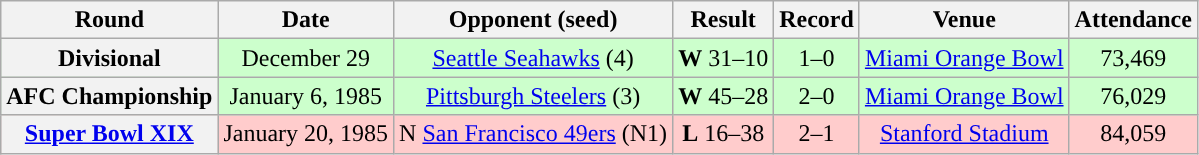<table class="wikitable" style="text-align:center">
<tr>
<th>Round</th>
<th>Date</th>
<th>Opponent (seed)</th>
<th>Result</th>
<th>Record</th>
<th>Venue</th>
<th>Attendance</th>
</tr>
<tr style="background:#cfc">
<th>Divisional</th>
<td>December 29</td>
<td><a href='#'>Seattle Seahawks</a> (4)</td>
<td><strong>W</strong> 31–10</td>
<td>1–0</td>
<td><a href='#'>Miami Orange Bowl</a></td>
<td>73,469</td>
</tr>
<tr style="background:#cfc">
<th>AFC Championship</th>
<td>January 6, 1985</td>
<td><a href='#'>Pittsburgh Steelers</a> (3)</td>
<td><strong>W</strong> 45–28</td>
<td>2–0</td>
<td><a href='#'>Miami Orange Bowl</a></td>
<td>76,029</td>
</tr>
<tr style="background:#fcc">
<th><a href='#'>Super Bowl XIX</a></th>
<td>January 20, 1985</td>
<td>N <a href='#'>San Francisco 49ers</a> (N1)</td>
<td><strong>L</strong> 16–38</td>
<td>2–1</td>
<td><a href='#'>Stanford Stadium</a></td>
<td>84,059</td>
</tr>
</table>
